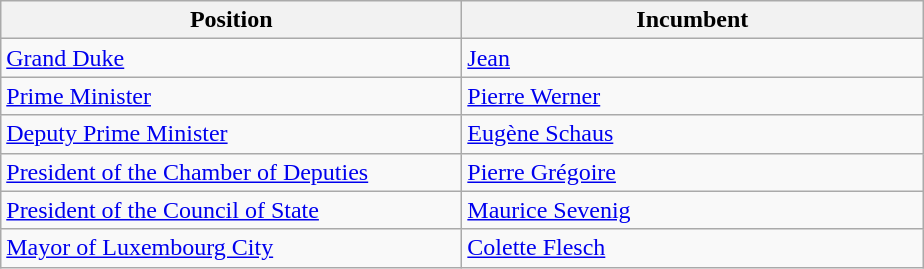<table class="wikitable">
<tr>
<th width="300">Position</th>
<th width="300">Incumbent</th>
</tr>
<tr>
<td><a href='#'>Grand Duke</a></td>
<td><a href='#'>Jean</a></td>
</tr>
<tr>
<td><a href='#'>Prime Minister</a></td>
<td><a href='#'>Pierre Werner</a></td>
</tr>
<tr>
<td><a href='#'>Deputy Prime Minister</a></td>
<td><a href='#'>Eugène Schaus</a></td>
</tr>
<tr>
<td><a href='#'>President of the Chamber of Deputies</a></td>
<td><a href='#'>Pierre Grégoire</a></td>
</tr>
<tr>
<td><a href='#'>President of the Council of State</a></td>
<td><a href='#'>Maurice Sevenig</a></td>
</tr>
<tr>
<td><a href='#'>Mayor of Luxembourg City</a></td>
<td><a href='#'>Colette Flesch</a></td>
</tr>
</table>
